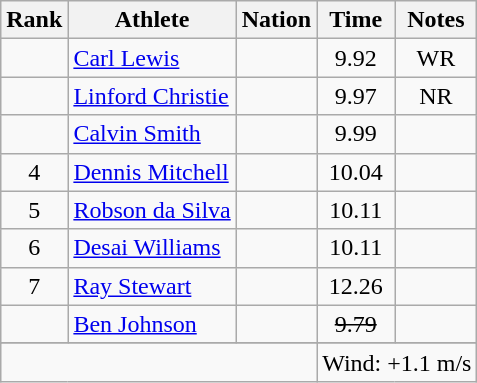<table class="wikitable sortable" style="text-align:center">
<tr>
<th>Rank</th>
<th>Athlete</th>
<th>Nation</th>
<th>Time</th>
<th>Notes</th>
</tr>
<tr>
<td></td>
<td align=left><a href='#'>Carl Lewis</a></td>
<td align=left></td>
<td>9.92</td>
<td>WR</td>
</tr>
<tr>
<td></td>
<td align=left><a href='#'>Linford Christie</a></td>
<td align=left></td>
<td>9.97</td>
<td>NR</td>
</tr>
<tr>
<td></td>
<td align=left><a href='#'>Calvin Smith</a></td>
<td align=left></td>
<td>9.99</td>
<td></td>
</tr>
<tr>
<td>4</td>
<td align=left><a href='#'>Dennis Mitchell</a></td>
<td align=left></td>
<td>10.04</td>
<td></td>
</tr>
<tr>
<td>5</td>
<td align=left><a href='#'>Robson da Silva</a></td>
<td align=left></td>
<td>10.11</td>
<td></td>
</tr>
<tr>
<td>6</td>
<td align=left><a href='#'>Desai Williams</a></td>
<td align=left></td>
<td>10.11</td>
<td></td>
</tr>
<tr>
<td>7</td>
<td align=left><a href='#'>Ray Stewart</a></td>
<td align=left></td>
<td>12.26</td>
<td></td>
</tr>
<tr>
<td></td>
<td align=left><a href='#'>Ben Johnson</a></td>
<td align=left></td>
<td><s>9.79</s></td>
<td></td>
</tr>
<tr>
</tr>
<tr class="sortbottom">
<td colspan=3></td>
<td colspan="3" style="text-align:left;">Wind: +1.1 m/s</td>
</tr>
</table>
